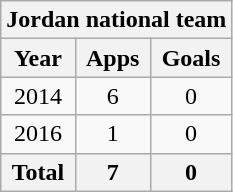<table class="wikitable" style="text-align:center">
<tr>
<th colspan=3>Jordan national team</th>
</tr>
<tr>
<th>Year</th>
<th>Apps</th>
<th>Goals</th>
</tr>
<tr>
<td>2014</td>
<td>6</td>
<td>0</td>
</tr>
<tr>
<td>2016</td>
<td>1</td>
<td>0</td>
</tr>
<tr>
<th>Total</th>
<th>7</th>
<th>0</th>
</tr>
</table>
